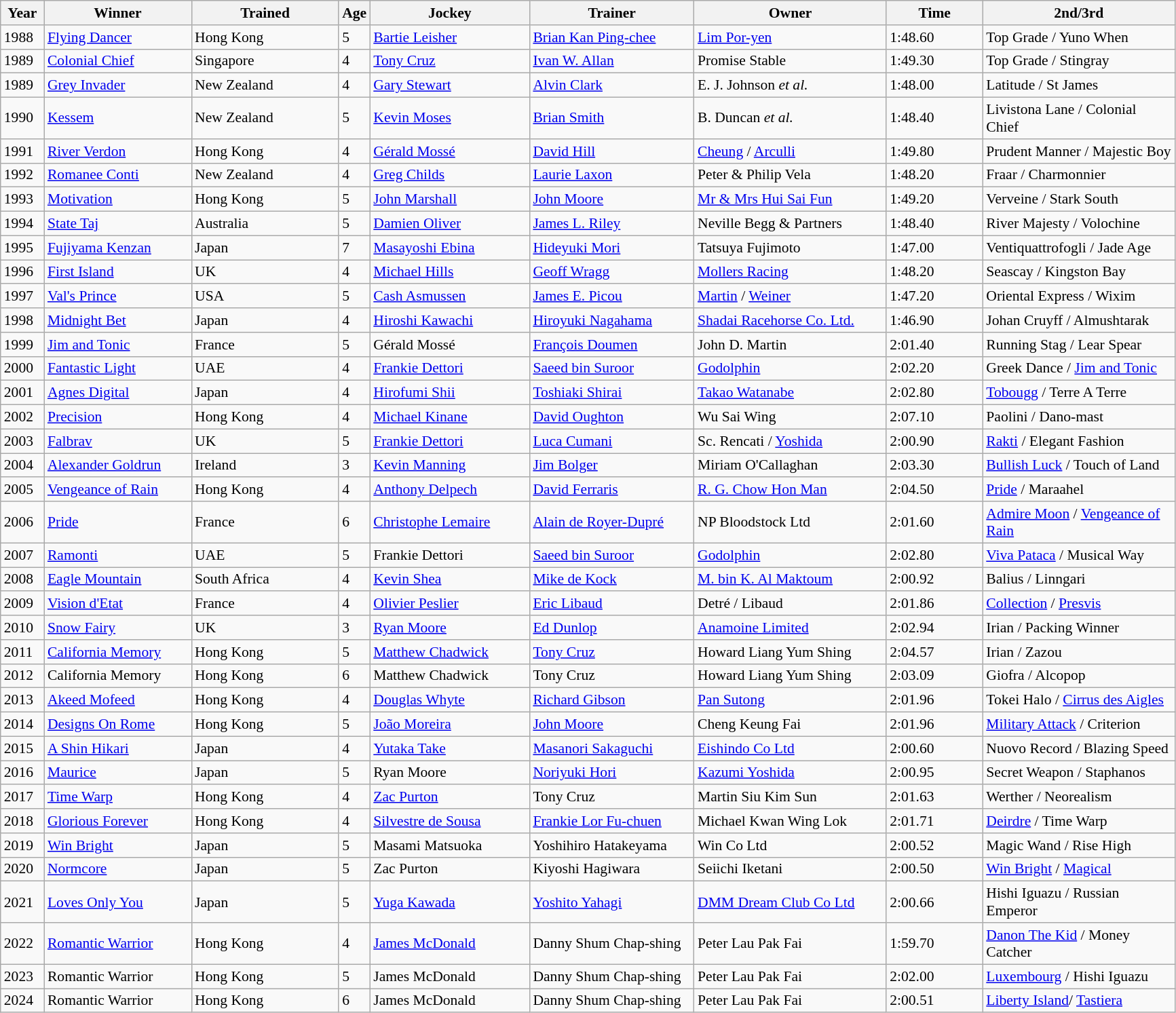<table class="wikitable sortable" style="font-size:90%">
<tr>
<th style="width:36px">Year<br></th>
<th style="width:138px">Winner<br></th>
<th style="width:138px">Trained<br></th>
<th>Age<br></th>
<th style="width:150px">Jockey<br></th>
<th style="width:155px">Trainer<br></th>
<th style="width:182px">Owner<br></th>
<th style="width:88px">Time<br></th>
<th style="width:182px">2nd/3rd<br></th>
</tr>
<tr>
<td>1988</td>
<td><a href='#'>Flying Dancer</a></td>
<td>Hong Kong</td>
<td>5</td>
<td><a href='#'>Bartie Leisher</a></td>
<td><a href='#'>Brian Kan Ping-chee</a></td>
<td><a href='#'>Lim Por-yen</a></td>
<td>1:48.60</td>
<td>Top Grade / Yuno When</td>
</tr>
<tr>
<td>1989</td>
<td><a href='#'>Colonial Chief</a></td>
<td>Singapore</td>
<td>4</td>
<td><a href='#'>Tony Cruz</a></td>
<td><a href='#'>Ivan W. Allan</a></td>
<td>Promise Stable</td>
<td>1:49.30</td>
<td>Top Grade / Stingray</td>
</tr>
<tr>
<td>1989</td>
<td><a href='#'>Grey Invader</a></td>
<td>New Zealand</td>
<td>4</td>
<td><a href='#'>Gary Stewart</a></td>
<td><a href='#'>Alvin Clark</a></td>
<td>E. J. Johnson <em>et al.</em></td>
<td>1:48.00</td>
<td>Latitude / St James</td>
</tr>
<tr>
<td>1990</td>
<td><a href='#'>Kessem</a></td>
<td>New Zealand</td>
<td>5</td>
<td><a href='#'>Kevin Moses</a></td>
<td><a href='#'>Brian Smith</a></td>
<td>B. Duncan <em>et al.</em></td>
<td>1:48.40</td>
<td>Livistona Lane / Colonial Chief</td>
</tr>
<tr>
<td>1991</td>
<td><a href='#'>River Verdon</a></td>
<td>Hong Kong</td>
<td>4</td>
<td><a href='#'>Gérald Mossé</a></td>
<td><a href='#'>David Hill</a></td>
<td><a href='#'>Cheung</a> / <a href='#'>Arculli</a></td>
<td>1:49.80</td>
<td>Prudent Manner / Majestic Boy</td>
</tr>
<tr>
<td>1992</td>
<td><a href='#'>Romanee Conti</a> </td>
<td>New Zealand</td>
<td>4</td>
<td><a href='#'>Greg Childs</a></td>
<td><a href='#'>Laurie Laxon</a></td>
<td>Peter & Philip Vela</td>
<td>1:48.20</td>
<td>Fraar / Charmonnier</td>
</tr>
<tr>
<td>1993</td>
<td><a href='#'>Motivation</a></td>
<td>Hong Kong</td>
<td>5</td>
<td><a href='#'>John Marshall</a></td>
<td><a href='#'>John Moore</a></td>
<td><a href='#'>Mr & Mrs Hui Sai Fun</a></td>
<td>1:49.20</td>
<td>Verveine / Stark South</td>
</tr>
<tr>
<td>1994</td>
<td><a href='#'>State Taj</a></td>
<td>Australia</td>
<td>5</td>
<td><a href='#'>Damien Oliver</a></td>
<td><a href='#'>James L. Riley</a></td>
<td>Neville Begg & Partners</td>
<td>1:48.40</td>
<td>River Majesty / Volochine</td>
</tr>
<tr>
<td>1995</td>
<td><a href='#'>Fujiyama Kenzan</a></td>
<td>Japan</td>
<td>7</td>
<td><a href='#'>Masayoshi Ebina</a></td>
<td><a href='#'>Hideyuki Mori</a></td>
<td>Tatsuya Fujimoto</td>
<td>1:47.00</td>
<td>Ventiquattrofogli / Jade Age</td>
</tr>
<tr>
<td>1996</td>
<td><a href='#'>First Island</a></td>
<td>UK</td>
<td>4</td>
<td><a href='#'>Michael Hills</a></td>
<td><a href='#'>Geoff Wragg</a></td>
<td><a href='#'>Mollers Racing</a></td>
<td>1:48.20</td>
<td>Seascay / Kingston Bay</td>
</tr>
<tr>
<td>1997</td>
<td><a href='#'>Val's Prince</a></td>
<td>USA</td>
<td>5</td>
<td><a href='#'>Cash Asmussen</a></td>
<td><a href='#'>James E. Picou</a></td>
<td><a href='#'>Martin</a> / <a href='#'>Weiner</a></td>
<td>1:47.20</td>
<td>Oriental Express / Wixim</td>
</tr>
<tr>
<td>1998</td>
<td><a href='#'>Midnight Bet</a></td>
<td>Japan</td>
<td>4</td>
<td><a href='#'>Hiroshi Kawachi</a></td>
<td><a href='#'>Hiroyuki Nagahama</a></td>
<td><a href='#'>Shadai Racehorse Co. Ltd.</a></td>
<td>1:46.90</td>
<td>Johan Cruyff / Almushtarak</td>
</tr>
<tr>
<td>1999</td>
<td><a href='#'>Jim and Tonic</a></td>
<td>France</td>
<td>5</td>
<td>Gérald Mossé</td>
<td><a href='#'>François Doumen</a></td>
<td>John D. Martin</td>
<td>2:01.40</td>
<td>Running Stag / Lear Spear</td>
</tr>
<tr>
<td>2000</td>
<td><a href='#'>Fantastic Light</a></td>
<td>UAE</td>
<td>4</td>
<td><a href='#'>Frankie Dettori</a></td>
<td><a href='#'>Saeed bin Suroor</a></td>
<td><a href='#'>Godolphin</a></td>
<td>2:02.20</td>
<td>Greek Dance / <a href='#'>Jim and Tonic</a></td>
</tr>
<tr>
<td>2001</td>
<td><a href='#'>Agnes Digital</a></td>
<td>Japan</td>
<td>4</td>
<td><a href='#'>Hirofumi Shii</a></td>
<td><a href='#'>Toshiaki Shirai</a></td>
<td><a href='#'>Takao Watanabe</a></td>
<td>2:02.80</td>
<td><a href='#'>Tobougg</a> / Terre A Terre</td>
</tr>
<tr>
<td>2002</td>
<td><a href='#'>Precision</a></td>
<td>Hong Kong</td>
<td>4</td>
<td><a href='#'>Michael Kinane</a></td>
<td><a href='#'>David Oughton</a></td>
<td>Wu Sai Wing</td>
<td>2:07.10</td>
<td>Paolini / Dano-mast</td>
</tr>
<tr>
<td>2003</td>
<td><a href='#'>Falbrav</a></td>
<td>UK</td>
<td>5</td>
<td><a href='#'>Frankie Dettori</a></td>
<td><a href='#'>Luca Cumani</a></td>
<td>Sc. Rencati / <a href='#'>Yoshida</a></td>
<td>2:00.90</td>
<td><a href='#'>Rakti</a> / Elegant Fashion</td>
</tr>
<tr>
<td>2004</td>
<td><a href='#'>Alexander Goldrun</a></td>
<td>Ireland</td>
<td>3</td>
<td><a href='#'>Kevin Manning</a></td>
<td><a href='#'>Jim Bolger</a></td>
<td>Miriam O'Callaghan</td>
<td>2:03.30</td>
<td><a href='#'>Bullish Luck</a> / Touch of Land</td>
</tr>
<tr>
<td>2005</td>
<td><a href='#'>Vengeance of Rain</a></td>
<td>Hong Kong</td>
<td>4</td>
<td><a href='#'>Anthony Delpech</a></td>
<td><a href='#'>David Ferraris</a></td>
<td><a href='#'>R. G. Chow Hon Man</a></td>
<td>2:04.50</td>
<td><a href='#'>Pride</a> / Maraahel</td>
</tr>
<tr>
<td>2006</td>
<td><a href='#'>Pride</a></td>
<td>France</td>
<td>6</td>
<td><a href='#'>Christophe Lemaire</a></td>
<td><a href='#'>Alain de Royer-Dupré</a></td>
<td>NP Bloodstock Ltd</td>
<td>2:01.60</td>
<td><a href='#'>Admire Moon</a> / <a href='#'>Vengeance of Rain</a></td>
</tr>
<tr>
<td>2007</td>
<td><a href='#'>Ramonti</a></td>
<td>UAE</td>
<td>5</td>
<td>Frankie Dettori</td>
<td><a href='#'>Saeed bin Suroor</a></td>
<td><a href='#'>Godolphin</a></td>
<td>2:02.80</td>
<td><a href='#'>Viva Pataca</a> / Musical Way</td>
</tr>
<tr>
<td>2008</td>
<td><a href='#'>Eagle Mountain</a></td>
<td>South Africa</td>
<td>4</td>
<td><a href='#'>Kevin Shea</a></td>
<td><a href='#'>Mike de Kock</a></td>
<td><a href='#'>M. bin K. Al Maktoum</a></td>
<td>2:00.92</td>
<td>Balius / Linngari</td>
</tr>
<tr>
<td>2009</td>
<td><a href='#'>Vision d'Etat</a></td>
<td>France</td>
<td>4</td>
<td><a href='#'>Olivier Peslier</a></td>
<td><a href='#'>Eric Libaud</a></td>
<td>Detré / Libaud </td>
<td>2:01.86</td>
<td><a href='#'>Collection</a> / <a href='#'>Presvis</a></td>
</tr>
<tr>
<td>2010</td>
<td><a href='#'>Snow Fairy</a></td>
<td>UK</td>
<td>3</td>
<td><a href='#'>Ryan Moore</a></td>
<td><a href='#'>Ed Dunlop</a></td>
<td><a href='#'>Anamoine Limited</a></td>
<td>2:02.94</td>
<td>Irian / Packing Winner</td>
</tr>
<tr>
<td>2011</td>
<td><a href='#'>California Memory</a></td>
<td>Hong Kong</td>
<td>5</td>
<td><a href='#'>Matthew Chadwick</a></td>
<td><a href='#'>Tony Cruz</a></td>
<td>Howard Liang Yum Shing</td>
<td>2:04.57</td>
<td>Irian / Zazou</td>
</tr>
<tr>
<td>2012</td>
<td>California Memory</td>
<td>Hong Kong</td>
<td>6</td>
<td>Matthew Chadwick</td>
<td>Tony Cruz</td>
<td>Howard Liang Yum Shing</td>
<td>2:03.09</td>
<td>Giofra / Alcopop</td>
</tr>
<tr>
<td>2013</td>
<td><a href='#'>Akeed Mofeed</a></td>
<td>Hong Kong</td>
<td>4</td>
<td><a href='#'>Douglas Whyte</a></td>
<td><a href='#'>Richard Gibson</a></td>
<td><a href='#'>Pan Sutong</a></td>
<td>2:01.96</td>
<td>Tokei Halo / <a href='#'>Cirrus des Aigles</a></td>
</tr>
<tr>
<td>2014</td>
<td><a href='#'>Designs On Rome</a></td>
<td>Hong Kong</td>
<td>5</td>
<td><a href='#'>João Moreira</a></td>
<td><a href='#'>John Moore</a></td>
<td>Cheng Keung Fai</td>
<td>2:01.96</td>
<td><a href='#'>Military Attack</a> / Criterion</td>
</tr>
<tr>
<td>2015</td>
<td><a href='#'>A Shin Hikari</a></td>
<td>Japan</td>
<td>4</td>
<td><a href='#'>Yutaka Take</a></td>
<td><a href='#'>Masanori Sakaguchi</a></td>
<td><a href='#'>Eishindo Co Ltd</a></td>
<td>2:00.60</td>
<td>Nuovo Record / Blazing Speed</td>
</tr>
<tr>
<td>2016</td>
<td><a href='#'>Maurice</a></td>
<td>Japan</td>
<td>5</td>
<td>Ryan Moore</td>
<td><a href='#'>Noriyuki Hori</a></td>
<td><a href='#'>Kazumi Yoshida</a></td>
<td>2:00.95</td>
<td>Secret Weapon / Staphanos</td>
</tr>
<tr>
<td>2017</td>
<td><a href='#'>Time Warp</a></td>
<td>Hong Kong</td>
<td>4</td>
<td><a href='#'>Zac Purton</a></td>
<td>Tony Cruz</td>
<td>Martin Siu Kim Sun</td>
<td>2:01.63</td>
<td>Werther / Neorealism</td>
</tr>
<tr>
<td>2018</td>
<td><a href='#'>Glorious Forever</a></td>
<td>Hong Kong</td>
<td>4</td>
<td><a href='#'>Silvestre de Sousa</a></td>
<td><a href='#'>Frankie Lor Fu-chuen</a></td>
<td>Michael Kwan Wing Lok</td>
<td>2:01.71</td>
<td><a href='#'>Deirdre</a> / Time Warp</td>
</tr>
<tr>
<td>2019</td>
<td><a href='#'>Win Bright</a></td>
<td>Japan</td>
<td>5</td>
<td>Masami Matsuoka</td>
<td>Yoshihiro Hatakeyama</td>
<td>Win Co Ltd</td>
<td>2:00.52</td>
<td>Magic Wand / Rise High</td>
</tr>
<tr>
<td>2020</td>
<td><a href='#'>Normcore</a></td>
<td>Japan</td>
<td>5</td>
<td>Zac Purton</td>
<td>Kiyoshi Hagiwara</td>
<td>Seiichi Iketani</td>
<td>2:00.50</td>
<td><a href='#'>Win Bright</a> / <a href='#'>Magical</a></td>
</tr>
<tr>
<td>2021</td>
<td><a href='#'>Loves Only You</a></td>
<td>Japan</td>
<td>5</td>
<td><a href='#'>Yuga Kawada</a></td>
<td><a href='#'>Yoshito Yahagi</a></td>
<td><a href='#'>DMM Dream Club Co Ltd</a></td>
<td>2:00.66</td>
<td>Hishi Iguazu / Russian Emperor</td>
</tr>
<tr>
<td>2022</td>
<td><a href='#'>Romantic Warrior</a></td>
<td>Hong Kong</td>
<td>4</td>
<td><a href='#'>James McDonald</a></td>
<td>Danny Shum Chap-shing</td>
<td>Peter Lau Pak Fai</td>
<td>1:59.70</td>
<td><a href='#'>Danon The Kid</a> / Money Catcher</td>
</tr>
<tr>
<td>2023</td>
<td>Romantic Warrior</td>
<td>Hong Kong</td>
<td>5</td>
<td>James McDonald</td>
<td>Danny Shum Chap-shing</td>
<td>Peter Lau Pak Fai</td>
<td>2:02.00</td>
<td><a href='#'>Luxembourg</a> / Hishi Iguazu</td>
</tr>
<tr>
<td>2024</td>
<td>Romantic Warrior</td>
<td>Hong Kong</td>
<td>6</td>
<td>James McDonald</td>
<td>Danny Shum Chap-shing</td>
<td>Peter Lau Pak Fai</td>
<td>2:00.51</td>
<td><a href='#'>Liberty Island</a>/ <a href='#'>Tastiera</a></td>
</tr>
</table>
